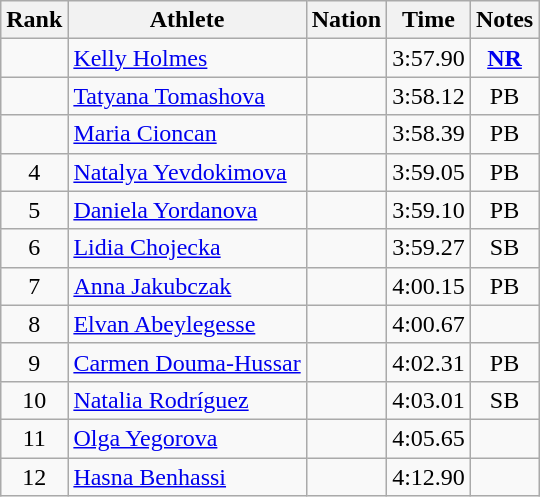<table class="wikitable sortable" style="text-align:center">
<tr>
<th>Rank</th>
<th>Athlete</th>
<th>Nation</th>
<th>Time</th>
<th>Notes</th>
</tr>
<tr>
<td></td>
<td align=left><a href='#'>Kelly Holmes</a></td>
<td align=left></td>
<td>3:57.90</td>
<td><strong><a href='#'>NR</a></strong></td>
</tr>
<tr>
<td></td>
<td align=left><a href='#'>Tatyana Tomashova</a></td>
<td align=left></td>
<td>3:58.12</td>
<td>PB</td>
</tr>
<tr>
<td></td>
<td align=left><a href='#'>Maria Cioncan</a></td>
<td align=left></td>
<td>3:58.39</td>
<td>PB</td>
</tr>
<tr>
<td>4</td>
<td align=left><a href='#'>Natalya Yevdokimova</a></td>
<td align=left></td>
<td>3:59.05</td>
<td>PB</td>
</tr>
<tr>
<td>5</td>
<td align=left><a href='#'>Daniela Yordanova</a></td>
<td align=left></td>
<td>3:59.10</td>
<td>PB</td>
</tr>
<tr>
<td>6</td>
<td align=left><a href='#'>Lidia Chojecka</a></td>
<td align=left></td>
<td>3:59.27</td>
<td>SB</td>
</tr>
<tr>
<td>7</td>
<td align=left><a href='#'>Anna Jakubczak</a></td>
<td align=left></td>
<td>4:00.15</td>
<td>PB</td>
</tr>
<tr>
<td>8</td>
<td align=left><a href='#'>Elvan Abeylegesse</a></td>
<td align=left></td>
<td>4:00.67</td>
<td></td>
</tr>
<tr>
<td>9</td>
<td align=left><a href='#'>Carmen Douma-Hussar</a></td>
<td align=left></td>
<td>4:02.31</td>
<td>PB</td>
</tr>
<tr>
<td>10</td>
<td align=left><a href='#'>Natalia Rodríguez</a></td>
<td align=left></td>
<td>4:03.01</td>
<td>SB</td>
</tr>
<tr>
<td>11</td>
<td align=left><a href='#'>Olga Yegorova</a></td>
<td align=left></td>
<td>4:05.65</td>
<td></td>
</tr>
<tr>
<td>12</td>
<td align=left><a href='#'>Hasna Benhassi</a></td>
<td align=left></td>
<td>4:12.90</td>
<td></td>
</tr>
</table>
